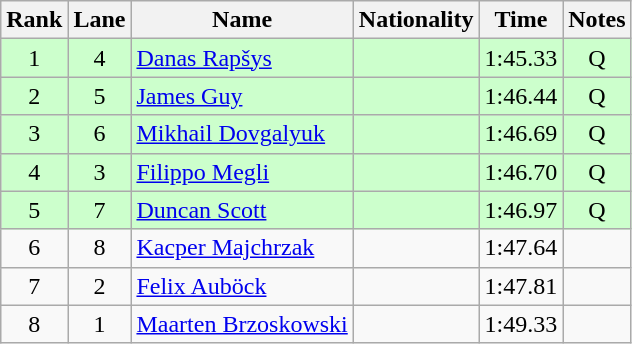<table class="wikitable sortable" style="text-align:center">
<tr>
<th>Rank</th>
<th>Lane</th>
<th>Name</th>
<th>Nationality</th>
<th>Time</th>
<th>Notes</th>
</tr>
<tr bgcolor=ccffcc>
<td>1</td>
<td>4</td>
<td align=left><a href='#'>Danas Rapšys</a></td>
<td align=left></td>
<td>1:45.33</td>
<td>Q</td>
</tr>
<tr bgcolor=ccffcc>
<td>2</td>
<td>5</td>
<td align=left><a href='#'>James Guy</a></td>
<td align=left></td>
<td>1:46.44</td>
<td>Q</td>
</tr>
<tr bgcolor=ccffcc>
<td>3</td>
<td>6</td>
<td align=left><a href='#'>Mikhail Dovgalyuk</a></td>
<td align=left></td>
<td>1:46.69</td>
<td>Q</td>
</tr>
<tr bgcolor=ccffcc>
<td>4</td>
<td>3</td>
<td align=left><a href='#'>Filippo Megli</a></td>
<td align=left></td>
<td>1:46.70</td>
<td>Q</td>
</tr>
<tr bgcolor=ccffcc>
<td>5</td>
<td>7</td>
<td align=left><a href='#'>Duncan Scott</a></td>
<td align=left></td>
<td>1:46.97</td>
<td>Q</td>
</tr>
<tr>
<td>6</td>
<td>8</td>
<td align=left><a href='#'>Kacper Majchrzak</a></td>
<td align=left></td>
<td>1:47.64</td>
<td></td>
</tr>
<tr>
<td>7</td>
<td>2</td>
<td align=left><a href='#'>Felix Auböck</a></td>
<td align=left></td>
<td>1:47.81</td>
<td></td>
</tr>
<tr>
<td>8</td>
<td>1</td>
<td align=left><a href='#'>Maarten Brzoskowski</a></td>
<td align=left></td>
<td>1:49.33</td>
<td></td>
</tr>
</table>
